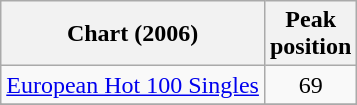<table class="wikitable">
<tr>
<th align="center">Chart (2006)</th>
<th align="center">Peak<br>position</th>
</tr>
<tr>
<td align="left"><a href='#'>European Hot 100 Singles</a></td>
<td align="center">69</td>
</tr>
<tr>
</tr>
<tr>
</tr>
</table>
